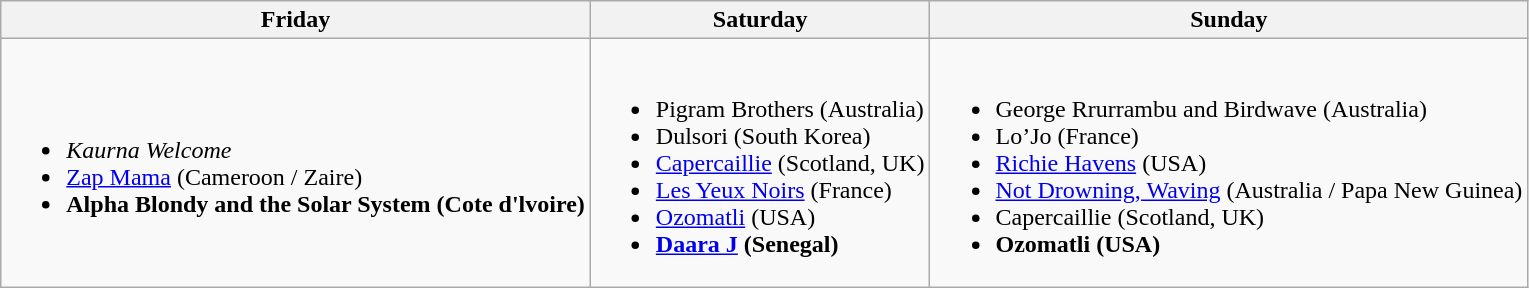<table class="wikitable">
<tr>
<th>Friday</th>
<th>Saturday</th>
<th>Sunday</th>
</tr>
<tr>
<td><br><ul><li><em>Kaurna Welcome</em></li><li><a href='#'>Zap Mama</a> (Cameroon / Zaire)</li><li><strong>Alpha Blondy and the Solar System (Cote d'lvoire)</strong></li></ul></td>
<td><br><ul><li>Pigram Brothers (Australia)</li><li>Dulsori (South Korea)</li><li><a href='#'>Capercaillie</a> (Scotland, UK)</li><li><a href='#'>Les Yeux Noirs</a> (France)</li><li><a href='#'>Ozomatli</a> (USA)</li><li><strong><a href='#'>Daara J</a> (Senegal)</strong></li></ul></td>
<td><br><ul><li>George Rrurrambu and Birdwave (Australia)</li><li>Lo’Jo (France)</li><li><a href='#'>Richie Havens</a> (USA)</li><li><a href='#'>Not Drowning, Waving</a> (Australia / Papa New Guinea)</li><li>Capercaillie (Scotland, UK)</li><li><strong>Ozomatli (USA)</strong></li></ul></td>
</tr>
</table>
